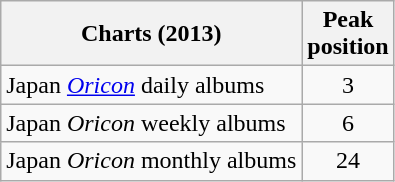<table class="wikitable sortable">
<tr>
<th>Charts (2013)</th>
<th>Peak<br>position</th>
</tr>
<tr>
<td>Japan <em><a href='#'>Oricon</a></em> daily albums</td>
<td align="center">3</td>
</tr>
<tr>
<td>Japan <em>Oricon</em> weekly albums</td>
<td align="center">6</td>
</tr>
<tr>
<td>Japan <em>Oricon</em> monthly albums</td>
<td align="center">24</td>
</tr>
</table>
